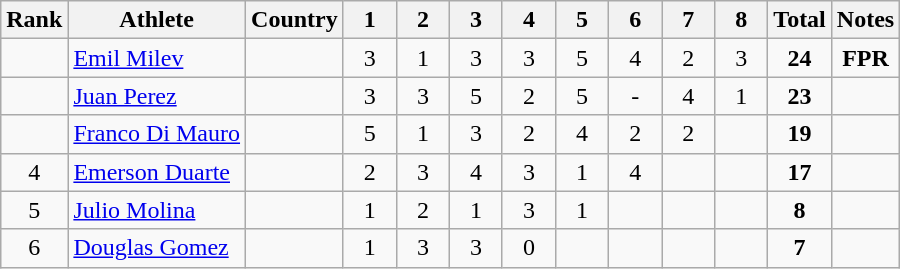<table class="wikitable sortable">
<tr>
<th>Rank</th>
<th>Athlete</th>
<th>Country</th>
<th class="unsortable" style="width: 28px">1</th>
<th class="unsortable" style="width: 28px">2</th>
<th class="unsortable" style="width: 28px">3</th>
<th class="unsortable" style="width: 28px">4</th>
<th class="unsortable" style="width: 28px">5</th>
<th class="unsortable" style="width: 28px">6</th>
<th class="unsortable" style="width: 28px">7</th>
<th class="unsortable" style="width: 28px">8</th>
<th>Total</th>
<th>Notes</th>
</tr>
<tr>
<td align="center"></td>
<td><a href='#'>Emil Milev</a></td>
<td align="left"></td>
<td align="center">3</td>
<td align="center">1</td>
<td align="center">3</td>
<td align="center">3</td>
<td align="center">5</td>
<td align="center">4</td>
<td align="center">2</td>
<td align="center">3</td>
<td align="center"><strong>24</strong></td>
<td align="center"><strong>FPR</strong></td>
</tr>
<tr>
<td align="center"></td>
<td><a href='#'>Juan Perez</a></td>
<td align="left"></td>
<td align="center">3</td>
<td align="center">3</td>
<td align="center">5</td>
<td align="center">2</td>
<td align="center">5</td>
<td align="center">-</td>
<td align="center">4</td>
<td align="center">1</td>
<td align="center"><strong>23</strong></td>
<td></td>
</tr>
<tr>
<td align="center"></td>
<td><a href='#'>Franco Di Mauro</a></td>
<td align="left"></td>
<td align="center">5</td>
<td align="center">1</td>
<td align="center">3</td>
<td align="center">2</td>
<td align="center">4</td>
<td align="center">2</td>
<td align="center">2</td>
<td align="center"></td>
<td align="center"><strong>19</strong></td>
<td></td>
</tr>
<tr>
<td align="center">4</td>
<td><a href='#'>Emerson Duarte</a></td>
<td align="left"></td>
<td align="center">2</td>
<td align="center">3</td>
<td align="center">4</td>
<td align="center">3</td>
<td align="center">1</td>
<td align="center">4</td>
<td align="center"></td>
<td align="center"></td>
<td align="center"><strong>17</strong></td>
<td></td>
</tr>
<tr>
<td align="center">5</td>
<td><a href='#'>Julio Molina</a></td>
<td align="left"></td>
<td align="center">1</td>
<td align="center">2</td>
<td align="center">1</td>
<td align="center">3</td>
<td align="center">1</td>
<td align="center"></td>
<td align="center"></td>
<td align="center"></td>
<td align="center"><strong>8</strong></td>
<td></td>
</tr>
<tr>
<td align="center">6</td>
<td><a href='#'>Douglas Gomez</a></td>
<td align="left"></td>
<td align="center">1</td>
<td align="center">3</td>
<td align="center">3</td>
<td align="center">0</td>
<td align="center"></td>
<td align="center"></td>
<td align="center"></td>
<td align="center"></td>
<td align="center"><strong>7</strong></td>
<td></td>
</tr>
</table>
